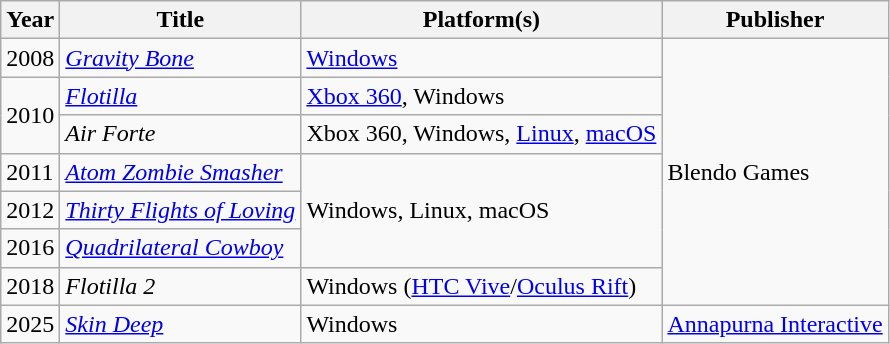<table class="wikitable">
<tr>
<th>Year</th>
<th>Title</th>
<th>Platform(s)</th>
<th>Publisher</th>
</tr>
<tr>
<td>2008</td>
<td><em><a href='#'>Gravity Bone</a></em></td>
<td><a href='#'>Windows</a></td>
<td rowspan="7">Blendo Games</td>
</tr>
<tr>
<td rowspan="2">2010</td>
<td><em><a href='#'>Flotilla</a></em></td>
<td><a href='#'>Xbox 360</a>, Windows</td>
</tr>
<tr>
<td><em>Air Forte</em></td>
<td>Xbox 360, Windows, <a href='#'>Linux</a>, <a href='#'>macOS</a></td>
</tr>
<tr>
<td>2011</td>
<td><em><a href='#'>Atom Zombie Smasher</a></em></td>
<td rowspan="3">Windows, Linux, macOS</td>
</tr>
<tr>
<td>2012</td>
<td><em><a href='#'>Thirty Flights of Loving</a></em></td>
</tr>
<tr>
<td>2016</td>
<td><em><a href='#'>Quadrilateral Cowboy</a></em></td>
</tr>
<tr>
<td>2018</td>
<td><em>Flotilla 2</em></td>
<td>Windows (<a href='#'>HTC Vive</a>/<a href='#'>Oculus Rift</a>)</td>
</tr>
<tr>
<td>2025</td>
<td><em><a href='#'>Skin Deep</a></em></td>
<td>Windows</td>
<td><a href='#'>Annapurna Interactive</a></td>
</tr>
</table>
